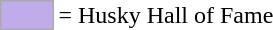<table>
<tr>
<td style="background-color:#C0ACEA; border:1px solid #aaaaaa; width:2em;"></td>
<td>= Husky Hall of Fame</td>
</tr>
</table>
